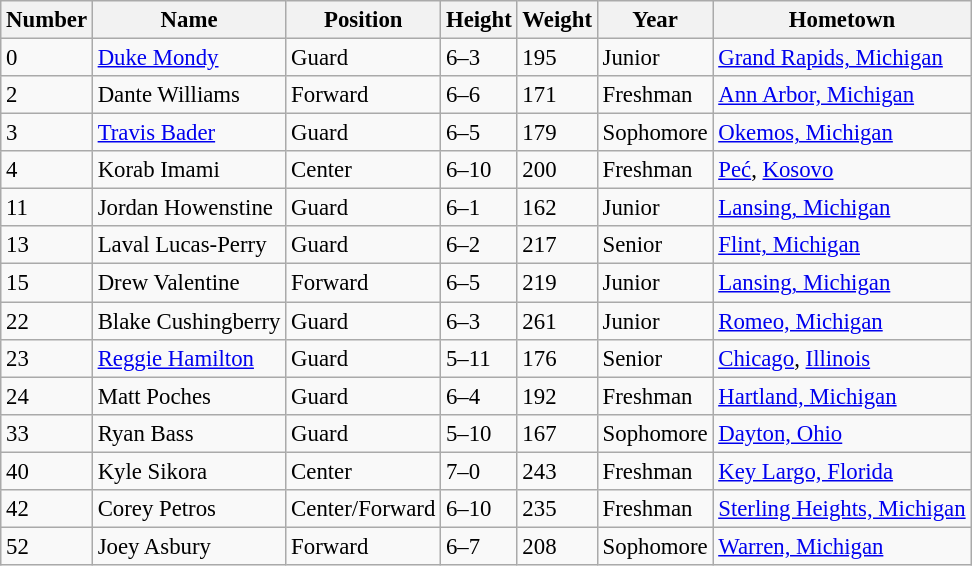<table class="wikitable" style="font-size: 95%;">
<tr>
<th>Number</th>
<th>Name</th>
<th>Position</th>
<th>Height</th>
<th>Weight</th>
<th>Year</th>
<th>Hometown</th>
</tr>
<tr>
<td>0</td>
<td><a href='#'>Duke Mondy</a></td>
<td>Guard</td>
<td>6–3</td>
<td>195</td>
<td>Junior</td>
<td><a href='#'>Grand Rapids, Michigan</a></td>
</tr>
<tr>
<td>2</td>
<td>Dante Williams</td>
<td>Forward</td>
<td>6–6</td>
<td>171</td>
<td>Freshman</td>
<td><a href='#'>Ann Arbor, Michigan</a></td>
</tr>
<tr>
<td>3</td>
<td><a href='#'>Travis Bader</a></td>
<td>Guard</td>
<td>6–5</td>
<td>179</td>
<td>Sophomore</td>
<td><a href='#'>Okemos, Michigan</a></td>
</tr>
<tr>
<td>4</td>
<td>Korab Imami</td>
<td>Center</td>
<td>6–10</td>
<td>200</td>
<td>Freshman</td>
<td><a href='#'>Peć</a>, <a href='#'>Kosovo</a></td>
</tr>
<tr>
<td>11</td>
<td>Jordan Howenstine</td>
<td>Guard</td>
<td>6–1</td>
<td>162</td>
<td>Junior</td>
<td><a href='#'>Lansing, Michigan</a></td>
</tr>
<tr>
<td>13</td>
<td>Laval Lucas-Perry</td>
<td>Guard</td>
<td>6–2</td>
<td>217</td>
<td>Senior</td>
<td><a href='#'>Flint, Michigan</a></td>
</tr>
<tr>
<td>15</td>
<td>Drew Valentine</td>
<td>Forward</td>
<td>6–5</td>
<td>219</td>
<td>Junior</td>
<td><a href='#'>Lansing, Michigan</a></td>
</tr>
<tr>
<td>22</td>
<td>Blake Cushingberry</td>
<td>Guard</td>
<td>6–3</td>
<td>261</td>
<td>Junior</td>
<td><a href='#'>Romeo, Michigan</a></td>
</tr>
<tr>
<td>23</td>
<td><a href='#'>Reggie Hamilton</a></td>
<td>Guard</td>
<td>5–11</td>
<td>176</td>
<td>Senior</td>
<td><a href='#'>Chicago</a>, <a href='#'>Illinois</a></td>
</tr>
<tr>
<td>24</td>
<td>Matt Poches</td>
<td>Guard</td>
<td>6–4</td>
<td>192</td>
<td>Freshman</td>
<td><a href='#'>Hartland, Michigan</a></td>
</tr>
<tr>
<td>33</td>
<td>Ryan Bass</td>
<td>Guard</td>
<td>5–10</td>
<td>167</td>
<td>Sophomore</td>
<td><a href='#'>Dayton, Ohio</a></td>
</tr>
<tr>
<td>40</td>
<td>Kyle Sikora</td>
<td>Center</td>
<td>7–0</td>
<td>243</td>
<td>Freshman</td>
<td><a href='#'>Key Largo, Florida</a></td>
</tr>
<tr>
<td>42</td>
<td>Corey Petros</td>
<td>Center/Forward</td>
<td>6–10</td>
<td>235</td>
<td>Freshman</td>
<td><a href='#'>Sterling Heights, Michigan</a></td>
</tr>
<tr>
<td>52</td>
<td>Joey Asbury</td>
<td>Forward</td>
<td>6–7</td>
<td>208</td>
<td>Sophomore</td>
<td><a href='#'>Warren, Michigan</a></td>
</tr>
</table>
